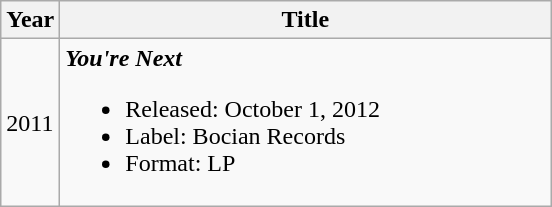<table class="wikitable">
<tr>
<th>Year</th>
<th style="width:225px;">Title</th>
</tr>
<tr>
<td>2011</td>
<td style="width:20em"><strong><em>You're Next</em></strong><br><ul><li>Released: October 1, 2012</li><li>Label: Bocian Records </li><li>Format: LP</li></ul></td>
</tr>
</table>
